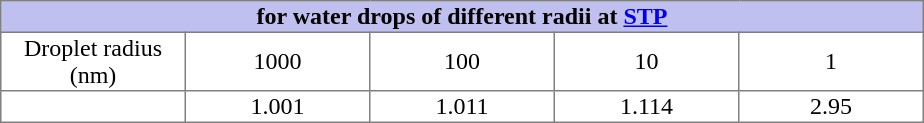<table class="toccolours" border="1" style="float: center; margin: 0 0 1em 1em; border-collapse: collapse;">
<tr>
<th style="text-align:center; background:#c0c0f0;" colspan="5"> for water drops of different radii at <a href='#'>STP</a></th>
</tr>
<tr style="text-align:center;">
<td style="width:120px; ">Droplet radius (nm)</td>
<td style="width:120px; ">1000</td>
<td style="width:120px; ">100</td>
<td style="width:120px; ">10</td>
<td style="width:120px; ">1</td>
</tr>
<tr style="text-align:center;">
<td></td>
<td style="text-align:center;">1.001</td>
<td style="text-align:center;">1.011</td>
<td style="text-align:center;">1.114</td>
<td style="text-align:center;">2.95</td>
</tr>
</table>
